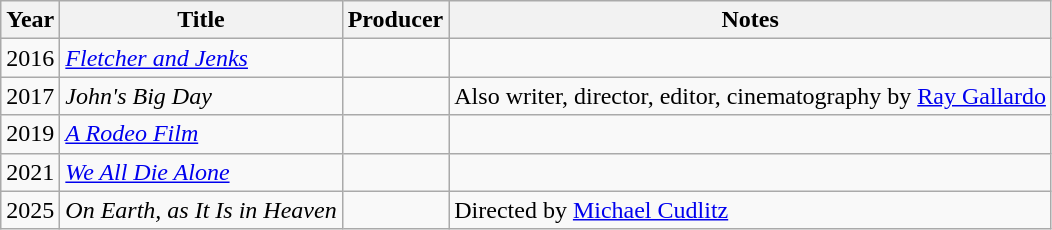<table class="wikitable">
<tr>
<th>Year</th>
<th>Title</th>
<th>Producer</th>
<th>Notes</th>
</tr>
<tr>
<td>2016</td>
<td><em><a href='#'>Fletcher and Jenks</a></em></td>
<td></td>
<td></td>
</tr>
<tr>
<td>2017</td>
<td><em>John's Big Day</em></td>
<td></td>
<td>Also writer, director, editor, cinematography by <a href='#'>Ray Gallardo</a></td>
</tr>
<tr>
<td>2019</td>
<td><em><a href='#'>A Rodeo Film</a></em></td>
<td></td>
<td></td>
</tr>
<tr>
<td>2021</td>
<td><em><a href='#'>We All Die Alone</a></em></td>
<td></td>
<td></td>
</tr>
<tr>
<td>2025</td>
<td><em>On Earth, as It Is in Heaven</em></td>
<td></td>
<td>Directed by <a href='#'>Michael Cudlitz</a></td>
</tr>
</table>
